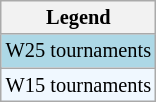<table class="wikitable" style="font-size:85%">
<tr>
<th>Legend</th>
</tr>
<tr style="background:lightblue;">
<td>W25 tournaments</td>
</tr>
<tr style="background:#f0f8ff;">
<td>W15 tournaments</td>
</tr>
</table>
